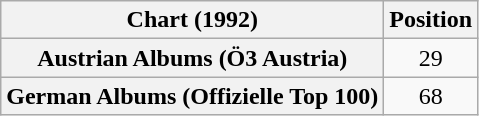<table class="wikitable sortable plainrowheaders" style="text-align:center">
<tr>
<th scope="col">Chart (1992)</th>
<th scope="col">Position</th>
</tr>
<tr>
<th scope="row">Austrian Albums (Ö3 Austria)</th>
<td>29</td>
</tr>
<tr>
<th scope="row">German Albums (Offizielle Top 100)</th>
<td>68</td>
</tr>
</table>
